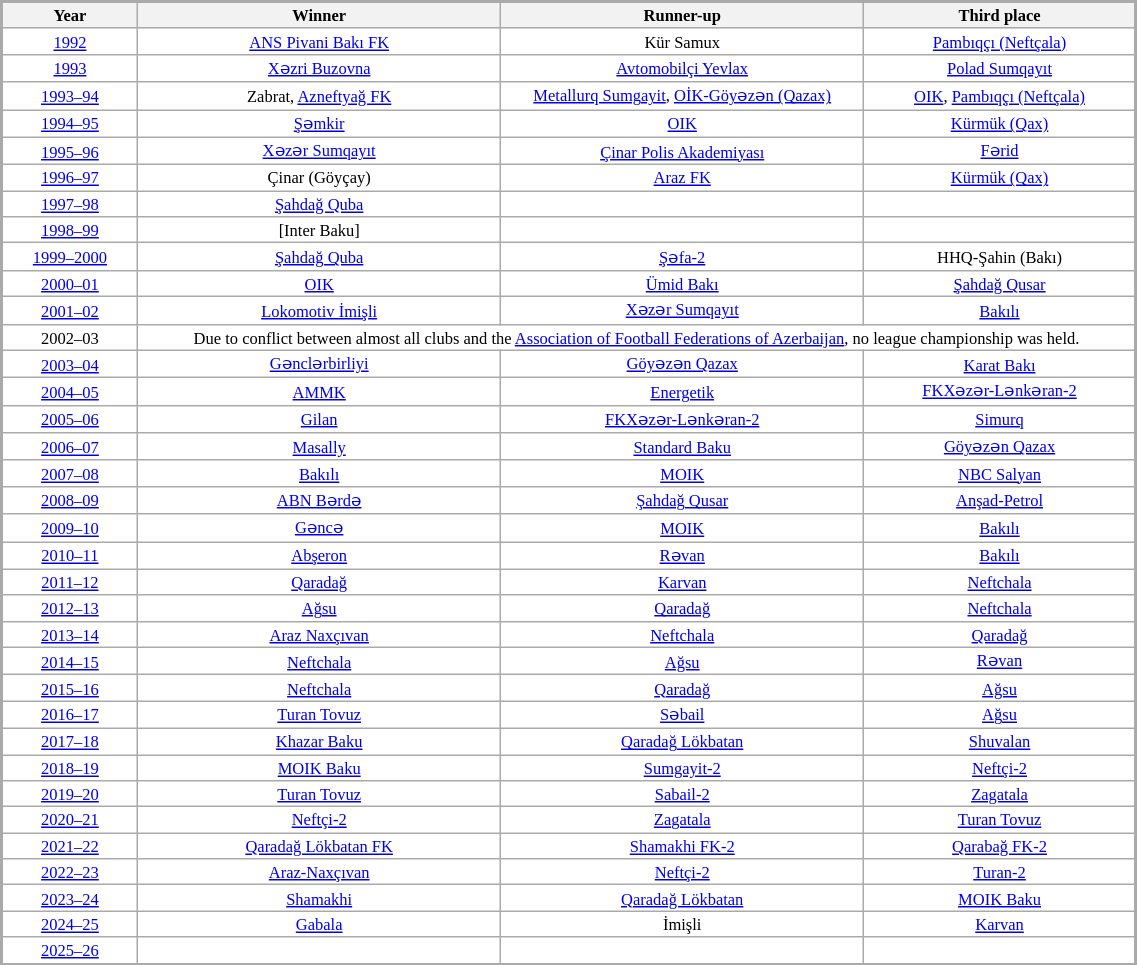<table class="wikitable" style="width:60%; border:2px #aaa solid; text-align:center; background:#fff; font-size:11px;">
<tr style="background:#ffc;">
<th style="width:12%;"><strong>Year</strong></th>
<th style="width:32%;"><strong>Winner</strong></th>
<th style="width:32%;"><strong>Runner-up</strong></th>
<th style="width:32%;"><strong>Third place</strong></th>
</tr>
<tr>
<td><a href='#'>1992</a></td>
<td><a href='#'>ANS Pivani Bakı FK</a></td>
<td>Kür Samux</td>
<td><a href='#'>Pambıqçı (Neftçala)</a></td>
</tr>
<tr>
<td><a href='#'>1993</a></td>
<td><a href='#'>Xəzri Buzovna</a></td>
<td><a href='#'>Avtomobilçi Yevlax</a></td>
<td><a href='#'>Polad Sumqayıt</a></td>
</tr>
<tr>
<td><a href='#'>1993–94</a></td>
<td>Zabrat, <a href='#'>Azneftyağ FK</a></td>
<td><a href='#'>Metallurq Sumgayit</a>, <a href='#'>OİK-Göyəzən (Qazax)</a></td>
<td><a href='#'>OIK</a>, <a href='#'>Pambıqçı (Neftçala)</a></td>
</tr>
<tr>
<td><a href='#'>1994–95</a></td>
<td><a href='#'>Şəmkir</a></td>
<td><a href='#'>OIK</a></td>
<td><a href='#'>Kürmük (Qax)</a></td>
</tr>
<tr>
<td><a href='#'>1995–96</a></td>
<td><a href='#'>Xəzər Sumqayıt</a></td>
<td><a href='#'>Çinar Polis Akademiyası</a></td>
<td><a href='#'>Fərid</a></td>
</tr>
<tr>
<td><a href='#'>1996–97</a></td>
<td>Çinar (Göyçay)</td>
<td><a href='#'>Araz FK</a></td>
<td><a href='#'>Kürmük (Qax)</a></td>
</tr>
<tr>
<td><a href='#'>1997–98</a></td>
<td><a href='#'>Şahdağ Quba</a></td>
<td></td>
<td></td>
</tr>
<tr>
<td><a href='#'>1998–99</a></td>
<td>[Inter Baku]</td>
<td></td>
<td></td>
</tr>
<tr>
<td><a href='#'>1999–2000</a></td>
<td><a href='#'>Şahdağ Quba</a></td>
<td><a href='#'>Şəfa-2</a></td>
<td>HHQ-Şahin (Bakı)</td>
</tr>
<tr>
<td><a href='#'>2000–01</a></td>
<td><a href='#'>OIK</a></td>
<td><a href='#'>Ümid Bakı</a></td>
<td><a href='#'>Şahdağ Qusar</a></td>
</tr>
<tr>
<td><a href='#'>2001–02</a></td>
<td><a href='#'>Lokomotiv İmişli</a></td>
<td><a href='#'>Xəzər Sumqayıt</a></td>
<td><a href='#'>Bakılı</a></td>
</tr>
<tr>
<td>2002–03</td>
<td colspan=3>Due to conflict between almost all clubs and the <a href='#'>Association of Football Federations of Azerbaijan</a>, no league championship was held.</td>
</tr>
<tr>
<td><a href='#'>2003–04</a></td>
<td><a href='#'>Gənclərbirliyi</a></td>
<td><a href='#'>Göyəzən Qazax</a></td>
<td><a href='#'>Karat Bakı</a></td>
</tr>
<tr>
<td><a href='#'>2004–05</a></td>
<td><a href='#'>AMMK</a></td>
<td><a href='#'>Energetik</a></td>
<td><a href='#'>FKXəzər-Lənkəran-2</a></td>
</tr>
<tr>
<td><a href='#'>2005–06</a></td>
<td><a href='#'>Gilan</a></td>
<td><a href='#'>FKXəzər-Lənkəran-2</a></td>
<td><a href='#'>Simurq</a></td>
</tr>
<tr>
<td><a href='#'>2006–07</a></td>
<td><a href='#'>Masally</a></td>
<td><a href='#'>Standard Baku</a></td>
<td><a href='#'>Göyəzən Qazax</a></td>
</tr>
<tr>
<td><a href='#'>2007–08</a></td>
<td><a href='#'>Bakılı</a></td>
<td><a href='#'>MOIK</a></td>
<td><a href='#'>NBC Salyan</a></td>
</tr>
<tr>
<td><a href='#'>2008–09</a></td>
<td><a href='#'>ABN Bərdə</a></td>
<td><a href='#'>Şahdağ Qusar</a></td>
<td><a href='#'>Anşad-Petrol</a></td>
</tr>
<tr>
<td><a href='#'>2009–10</a></td>
<td><a href='#'>Gəncə</a></td>
<td><a href='#'>MOIK</a></td>
<td><a href='#'>Bakılı</a></td>
</tr>
<tr>
<td><a href='#'>2010–11</a></td>
<td><a href='#'>Abşeron</a></td>
<td><a href='#'>Rəvan</a></td>
<td><a href='#'>Bakılı</a></td>
</tr>
<tr>
<td><a href='#'>2011–12</a></td>
<td><a href='#'>Qaradağ</a></td>
<td><a href='#'>Karvan</a></td>
<td><a href='#'>Neftchala</a></td>
</tr>
<tr>
<td><a href='#'>2012–13</a></td>
<td><a href='#'>Ağsu</a></td>
<td><a href='#'>Qaradağ</a></td>
<td><a href='#'>Neftchala</a></td>
</tr>
<tr>
<td><a href='#'>2013–14</a></td>
<td><a href='#'>Araz Naxçıvan</a></td>
<td><a href='#'>Neftchala</a></td>
<td><a href='#'>Qaradağ</a></td>
</tr>
<tr>
<td><a href='#'>2014–15</a></td>
<td><a href='#'>Neftchala</a></td>
<td><a href='#'>Ağsu</a></td>
<td><a href='#'>Rəvan</a></td>
</tr>
<tr>
<td><a href='#'>2015–16</a></td>
<td><a href='#'>Neftchala</a></td>
<td><a href='#'>Qaradağ</a></td>
<td><a href='#'>Ağsu</a></td>
</tr>
<tr>
<td><a href='#'>2016–17</a></td>
<td><a href='#'>Turan Tovuz</a></td>
<td><a href='#'>Səbail</a></td>
<td><a href='#'>Ağsu</a></td>
</tr>
<tr>
<td><a href='#'>2017–18</a></td>
<td><a href='#'>Khazar Baku</a></td>
<td><a href='#'>Qaradağ Lökbatan</a></td>
<td><a href='#'>Shuvalan</a></td>
</tr>
<tr>
<td><a href='#'>2018–19</a></td>
<td><a href='#'>MOIK Baku</a></td>
<td><a href='#'>Sumgayit-2</a></td>
<td><a href='#'>Neftçi-2</a></td>
</tr>
<tr>
<td><a href='#'>2019–20</a></td>
<td><a href='#'>Turan Tovuz</a></td>
<td><a href='#'>Sabail-2</a></td>
<td><a href='#'>Zagatala</a></td>
</tr>
<tr>
<td><a href='#'>2020–21</a></td>
<td><a href='#'>Neftçi-2</a></td>
<td><a href='#'>Zagatala</a></td>
<td><a href='#'>Turan Tovuz</a></td>
</tr>
<tr>
<td><a href='#'>2021–22</a></td>
<td><a href='#'>Qaradağ Lökbatan FK</a></td>
<td><a href='#'>Shamakhi FK-2</a></td>
<td><a href='#'>Qarabağ FK-2</a></td>
</tr>
<tr>
<td><a href='#'>2022–23</a></td>
<td><a href='#'>Araz-Naxçıvan</a></td>
<td><a href='#'>Neftçi-2</a></td>
<td><a href='#'>Turan-2</a></td>
</tr>
<tr>
<td><a href='#'>2023–24</a></td>
<td><a href='#'>Shamakhi</a></td>
<td><a href='#'>Qaradağ Lökbatan</a></td>
<td><a href='#'>MOIK Baku</a></td>
</tr>
<tr>
<td><a href='#'>2024–25</a></td>
<td><a href='#'>Gabala</a></td>
<td>İmişli</td>
<td><a href='#'>Karvan</a></td>
</tr>
<tr>
<td><a href='#'>2025–26</a></td>
<td></td>
<td></td>
<td></td>
</tr>
</table>
